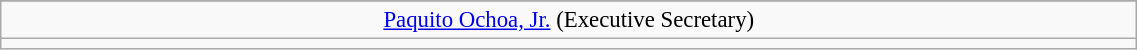<table class="wikitable collapsible" style="text-align:center; font-size:95%; width:60%;">
<tr>
</tr>
<tr>
<td><a href='#'>Paquito Ochoa, Jr.</a> (Executive Secretary)<br></td>
</tr>
<tr>
<td></td>
</tr>
</table>
